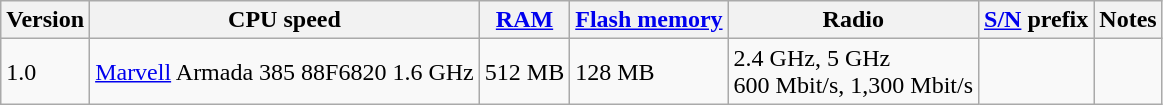<table class="wikitable">
<tr>
<th>Version</th>
<th>CPU speed</th>
<th><a href='#'>RAM</a></th>
<th><a href='#'>Flash memory</a></th>
<th>Radio</th>
<th><a href='#'>S/N</a> prefix</th>
<th>Notes</th>
</tr>
<tr>
<td>1.0</td>
<td><a href='#'>Marvell</a> Armada 385 88F6820 1.6 GHz</td>
<td>512 MB</td>
<td>128 MB</td>
<td>2.4 GHz, 5 GHz<br>600 Mbit/s, 1,300 Mbit/s</td>
<td></td>
<td></td>
</tr>
</table>
